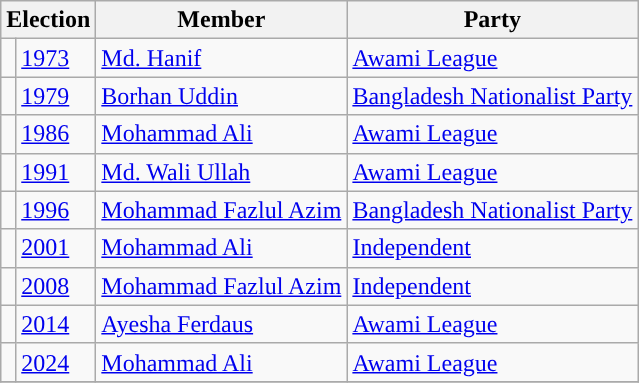<table class="wikitable">
<tr>
<th colspan="2">Election</th>
<th>Member</th>
<th>Party</th>
</tr>
<tr>
<td style="background-color:"></td>
<td><a href='#'>1973</a></td>
<td><a href='#'>Md. Hanif</a></td>
<td><a href='#'>Awami League</a></td>
</tr>
<tr>
<td style="background-color:"></td>
<td><a href='#'>1979</a></td>
<td><a href='#'>Borhan Uddin</a></td>
<td><a href='#'>Bangladesh Nationalist Party</a></td>
</tr>
<tr>
<td style="background-color:"></td>
<td><a href='#'>1986</a></td>
<td><a href='#'>Mohammad Ali</a></td>
<td><a href='#'>Awami League</a></td>
</tr>
<tr>
<td style="background-color:"></td>
<td><a href='#'>1991</a></td>
<td><a href='#'>Md. Wali Ullah</a></td>
<td><a href='#'>Awami League</a></td>
</tr>
<tr>
<td style="background-color:"></td>
<td><a href='#'>1996</a></td>
<td><a href='#'>Mohammad Fazlul Azim</a></td>
<td><a href='#'>Bangladesh Nationalist Party</a></td>
</tr>
<tr>
<td style="background-color:"></td>
<td><a href='#'>2001</a></td>
<td><a href='#'>Mohammad Ali</a></td>
<td><a href='#'>Independent</a></td>
</tr>
<tr>
<td style="background-color:"></td>
<td><a href='#'>2008</a></td>
<td><a href='#'>Mohammad Fazlul Azim</a></td>
<td><a href='#'>Independent</a></td>
</tr>
<tr>
<td style="background-color:"></td>
<td><a href='#'>2014</a></td>
<td><a href='#'>Ayesha Ferdaus</a></td>
<td><a href='#'>Awami League</a></td>
</tr>
<tr>
<td style="background-color:"></td>
<td><a href='#'>2024</a></td>
<td><a href='#'>Mohammad Ali</a></td>
<td><a href='#'>Awami League</a></td>
</tr>
<tr>
</tr>
</table>
